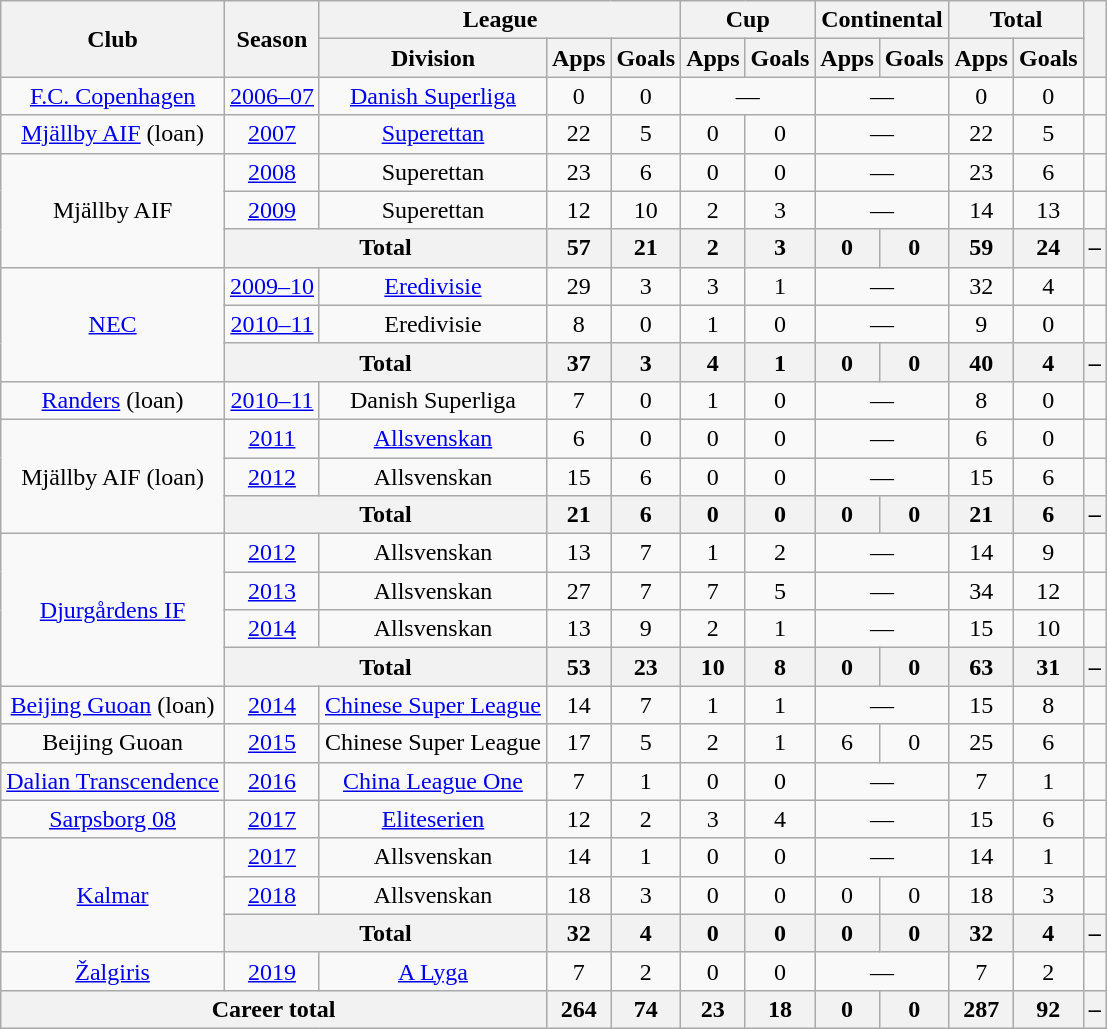<table class="wikitable" style="text-align:center">
<tr>
<th rowspan="2">Club</th>
<th rowspan="2">Season</th>
<th colspan="3">League</th>
<th colspan="2">Cup</th>
<th colspan="2">Continental</th>
<th colspan="2">Total</th>
<th rowspan="2"></th>
</tr>
<tr>
<th>Division</th>
<th>Apps</th>
<th>Goals</th>
<th>Apps</th>
<th>Goals</th>
<th>Apps</th>
<th>Goals</th>
<th>Apps</th>
<th>Goals</th>
</tr>
<tr>
<td><a href='#'>F.C. Copenhagen</a></td>
<td><a href='#'>2006–07</a></td>
<td><a href='#'>Danish Superliga</a></td>
<td>0</td>
<td>0</td>
<td colspan="2">—</td>
<td colspan="2">—</td>
<td>0</td>
<td>0</td>
<td></td>
</tr>
<tr>
<td><a href='#'>Mjällby AIF</a> (loan)</td>
<td><a href='#'>2007</a></td>
<td><a href='#'>Superettan</a></td>
<td>22</td>
<td>5</td>
<td>0</td>
<td>0</td>
<td colspan="2">—</td>
<td>22</td>
<td>5</td>
<td></td>
</tr>
<tr>
<td rowspan="3">Mjällby AIF</td>
<td><a href='#'>2008</a></td>
<td>Superettan</td>
<td>23</td>
<td>6</td>
<td>0</td>
<td>0</td>
<td colspan="2">—</td>
<td>23</td>
<td>6</td>
<td></td>
</tr>
<tr>
<td><a href='#'>2009</a></td>
<td>Superettan</td>
<td>12</td>
<td>10</td>
<td>2</td>
<td>3</td>
<td colspan="2">—</td>
<td>14</td>
<td>13</td>
<td></td>
</tr>
<tr>
<th colspan="2">Total</th>
<th>57</th>
<th>21</th>
<th>2</th>
<th>3</th>
<th>0</th>
<th>0</th>
<th>59</th>
<th>24</th>
<th>–</th>
</tr>
<tr>
<td rowspan="3"><a href='#'>NEC</a></td>
<td><a href='#'>2009–10</a></td>
<td><a href='#'>Eredivisie</a></td>
<td>29</td>
<td>3</td>
<td>3</td>
<td>1</td>
<td colspan="2">—</td>
<td>32</td>
<td>4</td>
<td></td>
</tr>
<tr>
<td><a href='#'>2010–11</a></td>
<td>Eredivisie</td>
<td>8</td>
<td>0</td>
<td>1</td>
<td>0</td>
<td colspan="2">—</td>
<td>9</td>
<td>0</td>
<td></td>
</tr>
<tr>
<th colspan="2">Total</th>
<th>37</th>
<th>3</th>
<th>4</th>
<th>1</th>
<th>0</th>
<th>0</th>
<th>40</th>
<th>4</th>
<th>–</th>
</tr>
<tr>
<td><a href='#'>Randers</a> (loan)</td>
<td><a href='#'>2010–11</a></td>
<td>Danish Superliga</td>
<td>7</td>
<td>0</td>
<td>1</td>
<td>0</td>
<td colspan="2">—</td>
<td>8</td>
<td>0</td>
<td></td>
</tr>
<tr>
<td rowspan="3">Mjällby AIF (loan)</td>
<td><a href='#'>2011</a></td>
<td><a href='#'>Allsvenskan</a></td>
<td>6</td>
<td>0</td>
<td>0</td>
<td>0</td>
<td colspan="2">—</td>
<td>6</td>
<td>0</td>
<td></td>
</tr>
<tr>
<td><a href='#'>2012</a></td>
<td>Allsvenskan</td>
<td>15</td>
<td>6</td>
<td>0</td>
<td>0</td>
<td colspan="2">—</td>
<td>15</td>
<td>6</td>
<td></td>
</tr>
<tr>
<th colspan="2">Total</th>
<th>21</th>
<th>6</th>
<th>0</th>
<th>0</th>
<th>0</th>
<th>0</th>
<th>21</th>
<th>6</th>
<th>–</th>
</tr>
<tr>
<td rowspan="4"><a href='#'>Djurgårdens IF</a></td>
<td><a href='#'>2012</a></td>
<td>Allsvenskan</td>
<td>13</td>
<td>7</td>
<td>1</td>
<td>2</td>
<td colspan="2">—</td>
<td>14</td>
<td>9</td>
<td></td>
</tr>
<tr>
<td><a href='#'>2013</a></td>
<td>Allsvenskan</td>
<td>27</td>
<td>7</td>
<td>7</td>
<td>5</td>
<td colspan="2">—</td>
<td>34</td>
<td>12</td>
<td></td>
</tr>
<tr>
<td><a href='#'>2014</a></td>
<td>Allsvenskan</td>
<td>13</td>
<td>9</td>
<td>2</td>
<td>1</td>
<td colspan="2">—</td>
<td>15</td>
<td>10</td>
<td></td>
</tr>
<tr>
<th colspan="2">Total</th>
<th>53</th>
<th>23</th>
<th>10</th>
<th>8</th>
<th>0</th>
<th>0</th>
<th>63</th>
<th>31</th>
<th>–</th>
</tr>
<tr>
<td><a href='#'>Beijing Guoan</a> (loan)</td>
<td><a href='#'>2014</a></td>
<td><a href='#'>Chinese Super League</a></td>
<td>14</td>
<td>7</td>
<td>1</td>
<td>1</td>
<td colspan="2">—</td>
<td>15</td>
<td>8</td>
<td></td>
</tr>
<tr>
<td>Beijing Guoan</td>
<td><a href='#'>2015</a></td>
<td>Chinese Super League</td>
<td>17</td>
<td>5</td>
<td>2</td>
<td>1</td>
<td>6</td>
<td>0</td>
<td>25</td>
<td>6</td>
<td></td>
</tr>
<tr>
<td><a href='#'>Dalian Transcendence</a></td>
<td><a href='#'>2016</a></td>
<td><a href='#'>China League One</a></td>
<td>7</td>
<td>1</td>
<td>0</td>
<td>0</td>
<td colspan="2">—</td>
<td>7</td>
<td>1</td>
</tr>
<tr>
<td><a href='#'>Sarpsborg 08</a></td>
<td><a href='#'>2017</a></td>
<td><a href='#'>Eliteserien</a></td>
<td>12</td>
<td>2</td>
<td>3</td>
<td>4</td>
<td colspan="2">—</td>
<td>15</td>
<td>6</td>
<td></td>
</tr>
<tr>
<td rowspan="3"><a href='#'>Kalmar</a></td>
<td><a href='#'>2017</a></td>
<td>Allsvenskan</td>
<td>14</td>
<td>1</td>
<td>0</td>
<td>0</td>
<td colspan="2">—</td>
<td>14</td>
<td>1</td>
<td></td>
</tr>
<tr>
<td><a href='#'>2018</a></td>
<td>Allsvenskan</td>
<td>18</td>
<td>3</td>
<td>0</td>
<td>0</td>
<td>0</td>
<td>0</td>
<td>18</td>
<td>3</td>
<td></td>
</tr>
<tr>
<th colspan="2">Total</th>
<th>32</th>
<th>4</th>
<th>0</th>
<th>0</th>
<th>0</th>
<th>0</th>
<th>32</th>
<th>4</th>
<th>–</th>
</tr>
<tr>
<td><a href='#'>Žalgiris</a></td>
<td><a href='#'>2019</a></td>
<td><a href='#'>A Lyga</a></td>
<td>7</td>
<td>2</td>
<td>0</td>
<td>0</td>
<td colspan="2">—</td>
<td>7</td>
<td>2</td>
<td></td>
</tr>
<tr>
<th colspan="3">Career total</th>
<th>264</th>
<th>74</th>
<th>23</th>
<th>18</th>
<th>0</th>
<th>0</th>
<th>287</th>
<th>92</th>
<th>–</th>
</tr>
</table>
